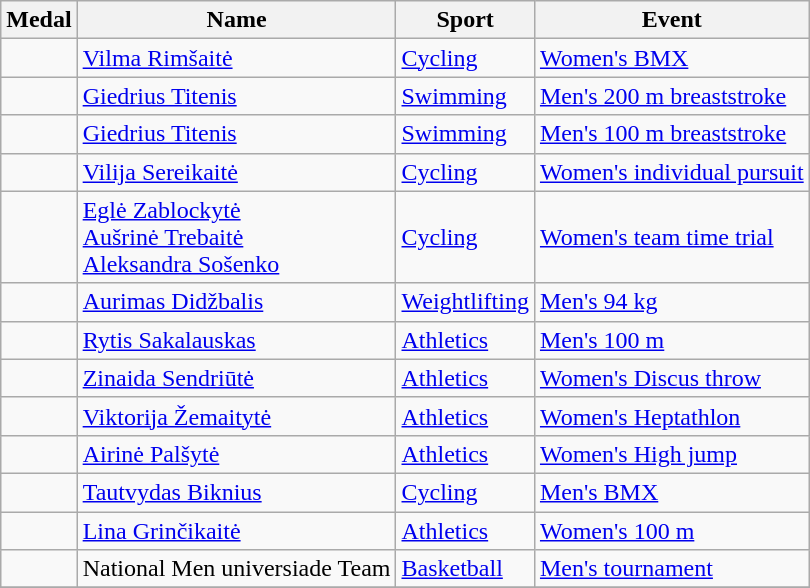<table class="wikitable sortable" style="font-size:100%">
<tr>
<th>Medal</th>
<th>Name</th>
<th>Sport</th>
<th>Event</th>
</tr>
<tr>
<td></td>
<td><a href='#'>Vilma Rimšaitė</a></td>
<td><a href='#'>Cycling</a></td>
<td><a href='#'>Women's BMX</a></td>
</tr>
<tr>
<td></td>
<td><a href='#'>Giedrius Titenis</a></td>
<td><a href='#'>Swimming</a></td>
<td><a href='#'>Men's 200 m breaststroke</a></td>
</tr>
<tr>
<td></td>
<td><a href='#'>Giedrius Titenis</a></td>
<td><a href='#'>Swimming</a></td>
<td><a href='#'>Men's 100 m breaststroke</a></td>
</tr>
<tr>
<td></td>
<td><a href='#'>Vilija Sereikaitė</a></td>
<td><a href='#'>Cycling</a></td>
<td><a href='#'>Women's individual pursuit</a></td>
</tr>
<tr>
<td></td>
<td><a href='#'>Eglė Zablockytė</a> <br><a href='#'>Aušrinė Trebaitė</a><br><a href='#'>Aleksandra Sošenko</a></td>
<td><a href='#'>Cycling</a></td>
<td><a href='#'>Women's team time trial</a></td>
</tr>
<tr>
<td></td>
<td><a href='#'>Aurimas Didžbalis</a></td>
<td><a href='#'>Weightlifting</a></td>
<td><a href='#'>Men's 94 kg</a></td>
</tr>
<tr>
<td></td>
<td><a href='#'>Rytis Sakalauskas</a></td>
<td><a href='#'>Athletics</a></td>
<td><a href='#'>Men's 100 m</a></td>
</tr>
<tr>
<td></td>
<td><a href='#'>Zinaida Sendriūtė</a></td>
<td><a href='#'>Athletics</a></td>
<td><a href='#'>Women's Discus throw</a></td>
</tr>
<tr>
<td></td>
<td><a href='#'>Viktorija Žemaitytė</a></td>
<td><a href='#'>Athletics</a></td>
<td><a href='#'>Women's Heptathlon</a></td>
</tr>
<tr>
<td></td>
<td><a href='#'>Airinė Palšytė</a></td>
<td><a href='#'>Athletics</a></td>
<td><a href='#'>Women's High jump</a></td>
</tr>
<tr>
<td></td>
<td><a href='#'>Tautvydas Biknius</a></td>
<td><a href='#'>Cycling</a></td>
<td><a href='#'>Men's BMX</a></td>
</tr>
<tr>
<td></td>
<td><a href='#'>Lina Grinčikaitė</a></td>
<td><a href='#'>Athletics</a></td>
<td><a href='#'>Women's 100 m</a></td>
</tr>
<tr>
<td></td>
<td>National Men universiade Team</td>
<td><a href='#'>Basketball</a></td>
<td><a href='#'>Men's tournament</a></td>
</tr>
<tr>
</tr>
</table>
